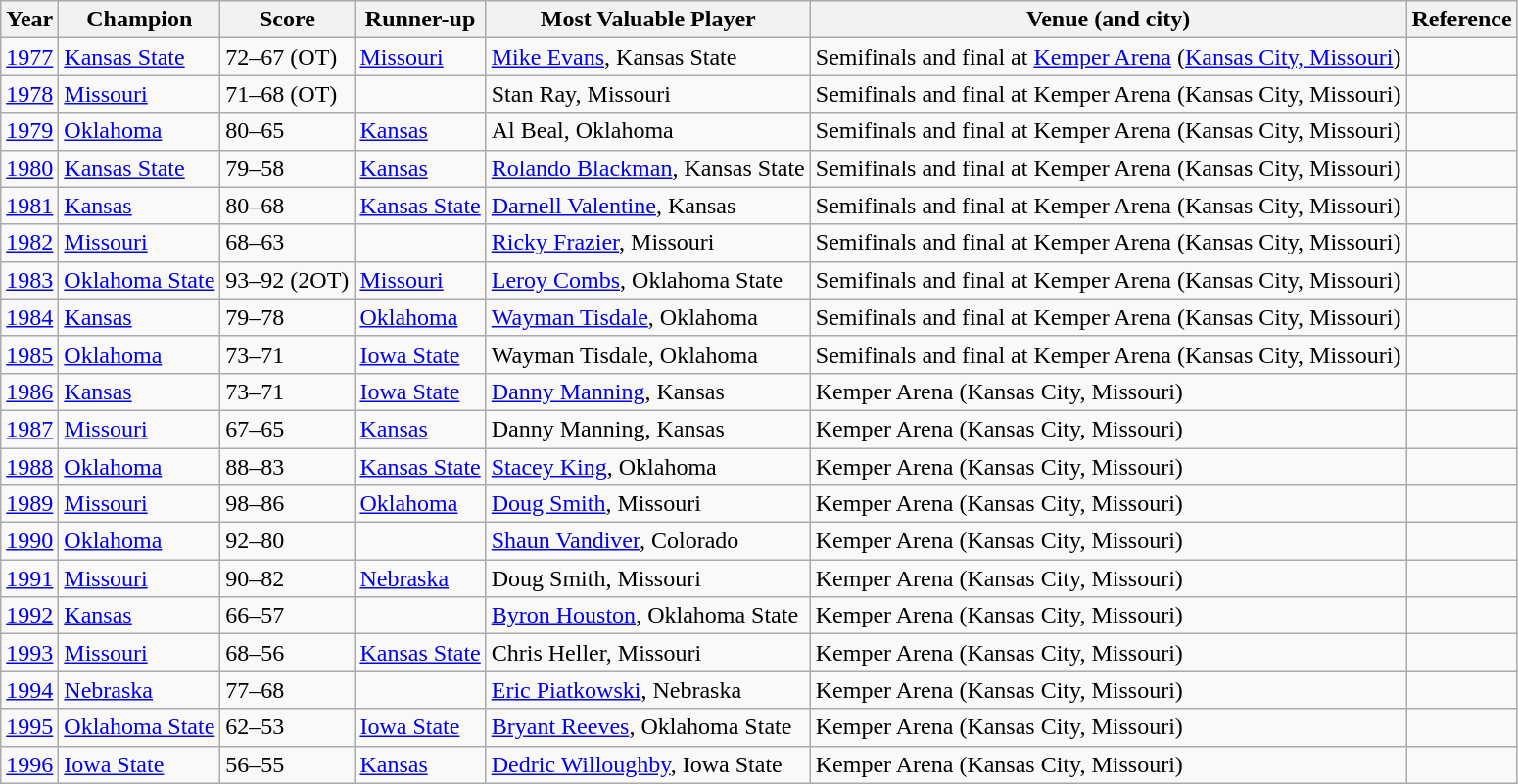<table class="wikitable sortable">
<tr>
<th>Year</th>
<th>Champion</th>
<th>Score</th>
<th>Runner-up</th>
<th>Most Valuable Player</th>
<th>Venue (and city)</th>
<th>Reference</th>
</tr>
<tr>
<td><a href='#'>1977</a></td>
<td><a href='#'>Kansas State</a></td>
<td>72–67 (OT)</td>
<td><a href='#'>Missouri</a></td>
<td><a href='#'>Mike Evans</a>, Kansas State</td>
<td>Semifinals and final at <a href='#'>Kemper Arena</a> (<a href='#'>Kansas City, Missouri</a>)</td>
<td></td>
</tr>
<tr>
<td><a href='#'>1978</a></td>
<td><a href='#'>Missouri</a></td>
<td>71–68 (OT)</td>
<td></td>
<td>Stan Ray, Missouri</td>
<td>Semifinals and final at Kemper Arena (Kansas City, Missouri)</td>
<td></td>
</tr>
<tr>
<td><a href='#'>1979</a></td>
<td><a href='#'>Oklahoma</a></td>
<td>80–65</td>
<td><a href='#'>Kansas</a></td>
<td>Al Beal, Oklahoma</td>
<td>Semifinals and final at Kemper Arena (Kansas City, Missouri)</td>
<td></td>
</tr>
<tr>
<td><a href='#'>1980</a></td>
<td><a href='#'>Kansas State</a></td>
<td>79–58</td>
<td><a href='#'>Kansas</a></td>
<td><a href='#'>Rolando Blackman</a>, Kansas State</td>
<td>Semifinals and final at Kemper Arena (Kansas City, Missouri)</td>
<td></td>
</tr>
<tr>
<td><a href='#'>1981</a></td>
<td><a href='#'>Kansas</a></td>
<td>80–68</td>
<td><a href='#'>Kansas State</a></td>
<td><a href='#'>Darnell Valentine</a>, Kansas</td>
<td>Semifinals and final at Kemper Arena (Kansas City, Missouri)</td>
<td></td>
</tr>
<tr>
<td><a href='#'>1982</a></td>
<td><a href='#'>Missouri</a></td>
<td>68–63</td>
<td></td>
<td><a href='#'>Ricky Frazier</a>, Missouri</td>
<td>Semifinals and final at Kemper Arena (Kansas City, Missouri)</td>
<td></td>
</tr>
<tr>
<td><a href='#'>1983</a></td>
<td><a href='#'>Oklahoma State</a></td>
<td>93–92 (2OT)</td>
<td><a href='#'>Missouri</a></td>
<td><a href='#'>Leroy Combs</a>, Oklahoma State</td>
<td>Semifinals and final at Kemper Arena (Kansas City, Missouri)</td>
<td></td>
</tr>
<tr>
<td><a href='#'>1984</a></td>
<td><a href='#'>Kansas</a></td>
<td>79–78</td>
<td><a href='#'>Oklahoma</a></td>
<td><a href='#'>Wayman Tisdale</a>, Oklahoma</td>
<td>Semifinals and final at Kemper Arena (Kansas City, Missouri)</td>
<td></td>
</tr>
<tr>
<td><a href='#'>1985</a></td>
<td><a href='#'>Oklahoma</a></td>
<td>73–71</td>
<td><a href='#'>Iowa State</a></td>
<td>Wayman Tisdale, Oklahoma</td>
<td>Semifinals and final at Kemper Arena (Kansas City, Missouri)</td>
<td></td>
</tr>
<tr>
<td><a href='#'>1986</a></td>
<td><a href='#'>Kansas</a></td>
<td>73–71</td>
<td><a href='#'>Iowa State</a></td>
<td><a href='#'>Danny Manning</a>, Kansas</td>
<td>Kemper Arena (Kansas City, Missouri)</td>
<td></td>
</tr>
<tr>
<td><a href='#'>1987</a></td>
<td><a href='#'>Missouri</a></td>
<td>67–65</td>
<td><a href='#'>Kansas</a></td>
<td>Danny Manning, Kansas</td>
<td>Kemper Arena (Kansas City, Missouri)</td>
<td></td>
</tr>
<tr>
<td><a href='#'>1988</a></td>
<td><a href='#'>Oklahoma</a></td>
<td>88–83</td>
<td><a href='#'>Kansas State</a></td>
<td><a href='#'>Stacey King</a>, Oklahoma</td>
<td>Kemper Arena (Kansas City, Missouri)</td>
<td></td>
</tr>
<tr>
<td><a href='#'>1989</a></td>
<td><a href='#'>Missouri</a></td>
<td>98–86</td>
<td><a href='#'>Oklahoma</a></td>
<td><a href='#'>Doug Smith</a>, Missouri</td>
<td>Kemper Arena (Kansas City, Missouri)</td>
<td></td>
</tr>
<tr>
<td><a href='#'>1990</a></td>
<td><a href='#'>Oklahoma</a></td>
<td>92–80</td>
<td></td>
<td><a href='#'>Shaun Vandiver</a>, Colorado</td>
<td>Kemper Arena (Kansas City, Missouri)</td>
<td></td>
</tr>
<tr>
<td><a href='#'>1991</a></td>
<td><a href='#'>Missouri</a></td>
<td>90–82</td>
<td><a href='#'>Nebraska</a></td>
<td>Doug Smith, Missouri</td>
<td>Kemper Arena (Kansas City, Missouri)</td>
<td></td>
</tr>
<tr>
<td><a href='#'>1992</a></td>
<td><a href='#'>Kansas</a></td>
<td>66–57</td>
<td></td>
<td><a href='#'>Byron Houston</a>, Oklahoma State</td>
<td>Kemper Arena (Kansas City, Missouri)</td>
<td></td>
</tr>
<tr>
<td><a href='#'>1993</a></td>
<td><a href='#'>Missouri</a></td>
<td>68–56</td>
<td><a href='#'>Kansas State</a></td>
<td>Chris Heller, Missouri</td>
<td>Kemper Arena (Kansas City, Missouri)</td>
<td></td>
</tr>
<tr>
<td><a href='#'>1994</a></td>
<td><a href='#'>Nebraska</a></td>
<td>77–68</td>
<td></td>
<td><a href='#'>Eric Piatkowski</a>, Nebraska</td>
<td>Kemper Arena (Kansas City, Missouri)</td>
<td></td>
</tr>
<tr>
<td><a href='#'>1995</a></td>
<td><a href='#'>Oklahoma State</a></td>
<td>62–53</td>
<td><a href='#'>Iowa State</a></td>
<td><a href='#'>Bryant Reeves</a>, Oklahoma State</td>
<td>Kemper Arena (Kansas City, Missouri)</td>
<td></td>
</tr>
<tr>
<td><a href='#'>1996</a></td>
<td><a href='#'>Iowa State</a></td>
<td>56–55</td>
<td><a href='#'>Kansas</a></td>
<td><a href='#'>Dedric Willoughby</a>, Iowa State</td>
<td>Kemper Arena (Kansas City, Missouri)</td>
<td></td>
</tr>
</table>
